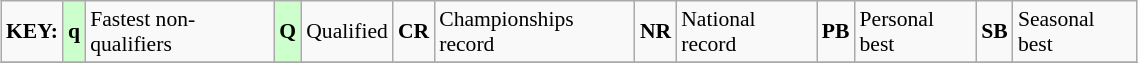<table class="wikitable" style="margin:0.5em auto; font-size:90%;position:relative;" width=60%>
<tr>
<td><strong>KEY:</strong></td>
<td bgcolor=ccffcc align=center><strong>q</strong></td>
<td>Fastest non-qualifiers</td>
<td bgcolor=ccffcc align=center><strong>Q</strong></td>
<td>Qualified</td>
<td align=center><strong>CR</strong></td>
<td>Championships record</td>
<td align=center><strong>NR</strong></td>
<td>National record</td>
<td align=center><strong>PB</strong></td>
<td>Personal best</td>
<td align=center><strong>SB</strong></td>
<td>Seasonal best</td>
</tr>
<tr>
</tr>
</table>
